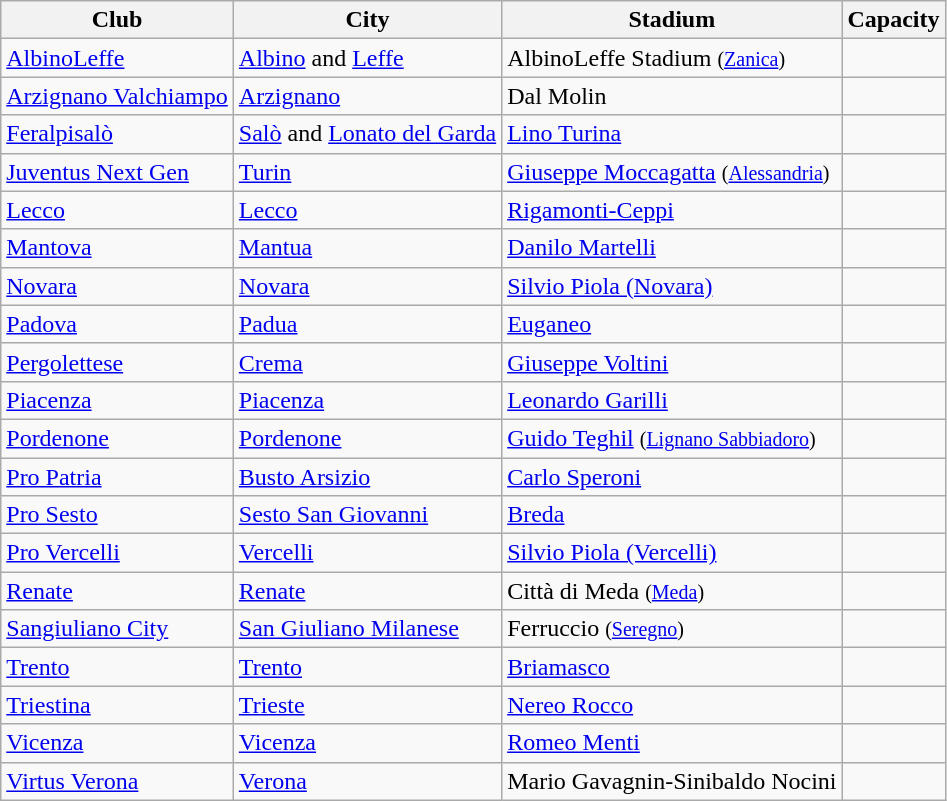<table class="wikitable sortable">
<tr>
<th>Club</th>
<th>City</th>
<th>Stadium</th>
<th>Capacity</th>
</tr>
<tr>
<td><a href='#'>AlbinoLeffe</a></td>
<td><a href='#'>Albino</a> and <a href='#'>Leffe</a></td>
<td>AlbinoLeffe Stadium <small>(<a href='#'>Zanica</a>)</small></td>
<td></td>
</tr>
<tr>
<td><a href='#'>Arzignano Valchiampo</a></td>
<td><a href='#'>Arzignano</a></td>
<td>Dal Molin</td>
<td></td>
</tr>
<tr>
<td><a href='#'>Feralpisalò</a></td>
<td><a href='#'>Salò</a> and <a href='#'>Lonato del Garda</a></td>
<td><a href='#'>Lino Turina</a></td>
<td></td>
</tr>
<tr>
<td><a href='#'>Juventus Next Gen</a></td>
<td><a href='#'>Turin</a></td>
<td><a href='#'>Giuseppe Moccagatta</a> <small>(<a href='#'>Alessandria</a>)</small></td>
<td></td>
</tr>
<tr>
<td><a href='#'>Lecco</a></td>
<td><a href='#'>Lecco</a></td>
<td><a href='#'>Rigamonti-Ceppi</a></td>
<td></td>
</tr>
<tr>
<td><a href='#'>Mantova</a></td>
<td><a href='#'>Mantua</a></td>
<td><a href='#'>Danilo Martelli</a></td>
<td></td>
</tr>
<tr>
<td><a href='#'>Novara</a></td>
<td><a href='#'>Novara</a></td>
<td><a href='#'>Silvio Piola (Novara)</a></td>
<td></td>
</tr>
<tr>
<td><a href='#'>Padova</a></td>
<td><a href='#'>Padua</a></td>
<td><a href='#'>Euganeo</a></td>
<td></td>
</tr>
<tr>
<td><a href='#'>Pergolettese</a></td>
<td><a href='#'>Crema</a></td>
<td><a href='#'>Giuseppe Voltini</a></td>
<td></td>
</tr>
<tr>
<td><a href='#'>Piacenza</a></td>
<td><a href='#'>Piacenza</a></td>
<td><a href='#'>Leonardo Garilli</a></td>
<td></td>
</tr>
<tr>
<td><a href='#'>Pordenone</a></td>
<td><a href='#'>Pordenone</a></td>
<td><a href='#'>Guido Teghil</a> <small>(<a href='#'>Lignano Sabbiadoro</a>)</small></td>
<td></td>
</tr>
<tr>
<td><a href='#'>Pro Patria</a></td>
<td><a href='#'>Busto Arsizio</a></td>
<td><a href='#'>Carlo Speroni</a></td>
<td></td>
</tr>
<tr>
<td><a href='#'>Pro Sesto</a></td>
<td><a href='#'>Sesto San Giovanni</a></td>
<td><a href='#'>Breda</a></td>
<td></td>
</tr>
<tr>
<td><a href='#'>Pro Vercelli</a></td>
<td><a href='#'>Vercelli</a></td>
<td><a href='#'>Silvio Piola (Vercelli)</a></td>
<td></td>
</tr>
<tr>
<td><a href='#'>Renate</a></td>
<td><a href='#'>Renate</a></td>
<td>Città di Meda <small>(<a href='#'>Meda</a>)</small></td>
<td></td>
</tr>
<tr>
<td><a href='#'>Sangiuliano City</a></td>
<td><a href='#'>San Giuliano Milanese</a></td>
<td>Ferruccio <small>(<a href='#'>Seregno</a>)</small></td>
<td></td>
</tr>
<tr>
<td><a href='#'>Trento</a></td>
<td><a href='#'>Trento</a></td>
<td><a href='#'>Briamasco</a></td>
<td></td>
</tr>
<tr>
<td><a href='#'>Triestina</a></td>
<td><a href='#'>Trieste</a></td>
<td><a href='#'>Nereo Rocco</a></td>
<td></td>
</tr>
<tr>
<td><a href='#'>Vicenza</a></td>
<td><a href='#'>Vicenza</a></td>
<td><a href='#'>Romeo Menti</a></td>
<td></td>
</tr>
<tr>
<td><a href='#'>Virtus Verona</a></td>
<td><a href='#'>Verona</a></td>
<td>Mario Gavagnin-Sinibaldo Nocini</td>
<td></td>
</tr>
</table>
